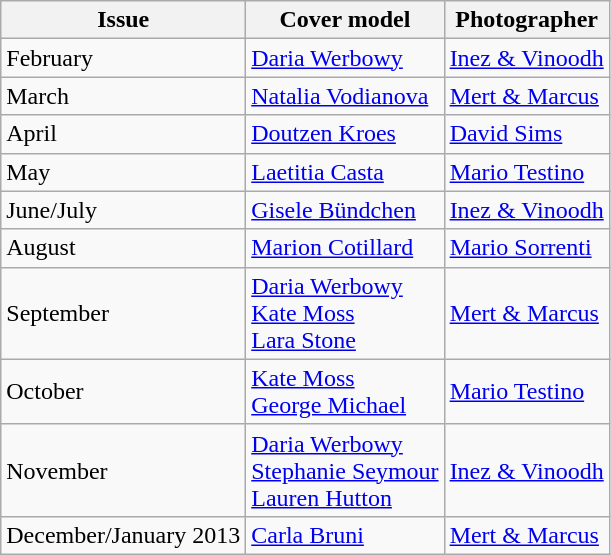<table class="sortable wikitable">
<tr>
<th>Issue</th>
<th>Cover model</th>
<th>Photographer</th>
</tr>
<tr>
<td>February</td>
<td><a href='#'>Daria Werbowy</a></td>
<td><a href='#'>Inez & Vinoodh</a></td>
</tr>
<tr>
<td>March</td>
<td><a href='#'>Natalia Vodianova</a></td>
<td><a href='#'>Mert & Marcus</a></td>
</tr>
<tr>
<td>April</td>
<td><a href='#'>Doutzen Kroes</a></td>
<td><a href='#'>David Sims</a></td>
</tr>
<tr>
<td>May</td>
<td><a href='#'>Laetitia Casta</a></td>
<td><a href='#'>Mario Testino</a></td>
</tr>
<tr>
<td>June/July</td>
<td><a href='#'>Gisele Bündchen</a></td>
<td><a href='#'>Inez & Vinoodh</a></td>
</tr>
<tr>
<td>August</td>
<td><a href='#'>Marion Cotillard</a></td>
<td><a href='#'>Mario Sorrenti</a></td>
</tr>
<tr>
<td>September</td>
<td><a href='#'>Daria Werbowy</a><br><a href='#'>Kate Moss</a><br><a href='#'>Lara Stone</a></td>
<td><a href='#'>Mert & Marcus</a></td>
</tr>
<tr>
<td>October</td>
<td><a href='#'>Kate Moss</a><br><a href='#'>George Michael</a></td>
<td><a href='#'>Mario Testino</a></td>
</tr>
<tr>
<td>November</td>
<td><a href='#'>Daria Werbowy</a><br><a href='#'>Stephanie Seymour</a><br><a href='#'>Lauren Hutton</a></td>
<td><a href='#'>Inez & Vinoodh</a></td>
</tr>
<tr>
<td>December/January 2013</td>
<td><a href='#'>Carla Bruni</a></td>
<td><a href='#'>Mert & Marcus</a></td>
</tr>
</table>
